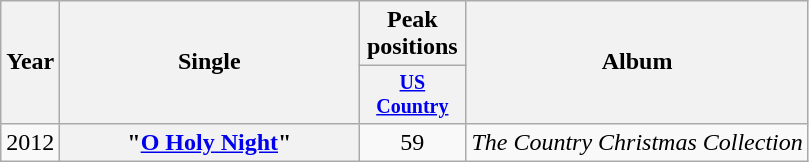<table class="wikitable plainrowheaders" style="text-align:center;">
<tr>
<th rowspan="2">Year</th>
<th rowspan="2" style="width:12em;">Single</th>
<th>Peak positions</th>
<th rowspan="2">Album</th>
</tr>
<tr style="font-size:smaller;">
<th style="width:65px;"><a href='#'>US Country</a></th>
</tr>
<tr>
<td>2012</td>
<th scope="row">"<a href='#'>O Holy Night</a>"</th>
<td>59</td>
<td style="text-align:left;"><em>The Country Christmas Collection</em></td>
</tr>
</table>
